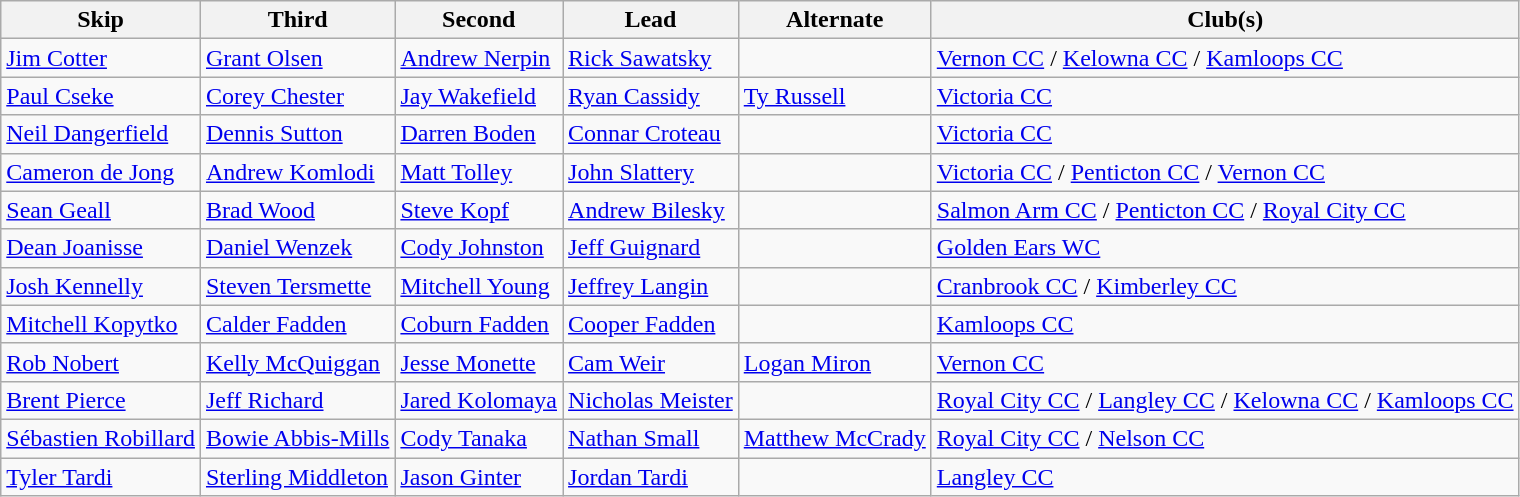<table class="wikitable">
<tr>
<th scope="col">Skip</th>
<th scope="col">Third</th>
<th scope="col">Second</th>
<th scope="col">Lead</th>
<th scope="col">Alternate</th>
<th scope="col">Club(s)</th>
</tr>
<tr>
<td><a href='#'>Jim Cotter</a></td>
<td><a href='#'>Grant Olsen</a></td>
<td><a href='#'>Andrew Nerpin</a></td>
<td><a href='#'>Rick Sawatsky</a></td>
<td></td>
<td><a href='#'>Vernon CC</a> / <a href='#'>Kelowna CC</a> / <a href='#'>Kamloops CC</a></td>
</tr>
<tr>
<td><a href='#'>Paul Cseke</a></td>
<td><a href='#'>Corey Chester</a></td>
<td><a href='#'>Jay Wakefield</a></td>
<td><a href='#'>Ryan Cassidy</a></td>
<td><a href='#'>Ty Russell</a></td>
<td><a href='#'>Victoria CC</a></td>
</tr>
<tr>
<td><a href='#'>Neil Dangerfield</a></td>
<td><a href='#'>Dennis Sutton</a></td>
<td><a href='#'>Darren Boden</a></td>
<td><a href='#'>Connar Croteau</a></td>
<td></td>
<td><a href='#'>Victoria CC</a></td>
</tr>
<tr>
<td><a href='#'>Cameron de Jong</a></td>
<td><a href='#'>Andrew Komlodi</a></td>
<td><a href='#'>Matt Tolley</a></td>
<td><a href='#'>John Slattery</a></td>
<td></td>
<td><a href='#'>Victoria CC</a> / <a href='#'>Penticton CC</a> / <a href='#'>Vernon CC</a></td>
</tr>
<tr>
<td><a href='#'>Sean Geall</a></td>
<td><a href='#'>Brad Wood</a></td>
<td><a href='#'>Steve Kopf</a></td>
<td><a href='#'>Andrew Bilesky</a></td>
<td></td>
<td><a href='#'>Salmon Arm CC</a> / <a href='#'>Penticton CC</a> / <a href='#'>Royal City CC</a></td>
</tr>
<tr>
<td><a href='#'>Dean Joanisse</a></td>
<td><a href='#'>Daniel Wenzek</a></td>
<td><a href='#'>Cody Johnston</a></td>
<td><a href='#'>Jeff Guignard</a></td>
<td></td>
<td><a href='#'>Golden Ears WC</a></td>
</tr>
<tr>
<td><a href='#'>Josh Kennelly</a></td>
<td><a href='#'>Steven Tersmette</a></td>
<td><a href='#'>Mitchell Young</a></td>
<td><a href='#'>Jeffrey Langin</a></td>
<td></td>
<td><a href='#'>Cranbrook CC</a> / <a href='#'>Kimberley CC</a></td>
</tr>
<tr>
<td><a href='#'>Mitchell Kopytko</a></td>
<td><a href='#'>Calder Fadden</a></td>
<td><a href='#'>Coburn Fadden</a></td>
<td><a href='#'>Cooper Fadden</a></td>
<td></td>
<td><a href='#'>Kamloops CC</a></td>
</tr>
<tr>
<td><a href='#'>Rob Nobert</a></td>
<td><a href='#'>Kelly McQuiggan</a></td>
<td><a href='#'>Jesse Monette</a></td>
<td><a href='#'>Cam Weir</a></td>
<td><a href='#'>Logan Miron</a></td>
<td><a href='#'>Vernon CC</a></td>
</tr>
<tr>
<td><a href='#'>Brent Pierce</a></td>
<td><a href='#'>Jeff Richard</a></td>
<td><a href='#'>Jared Kolomaya</a></td>
<td><a href='#'>Nicholas Meister</a></td>
<td></td>
<td><a href='#'>Royal City CC</a> / <a href='#'>Langley CC</a> / <a href='#'>Kelowna CC</a> / <a href='#'>Kamloops CC</a></td>
</tr>
<tr>
<td><a href='#'>Sébastien Robillard</a></td>
<td><a href='#'>Bowie Abbis-Mills</a></td>
<td><a href='#'>Cody Tanaka</a></td>
<td><a href='#'>Nathan Small</a></td>
<td><a href='#'>Matthew McCrady</a></td>
<td><a href='#'>Royal City CC</a> / <a href='#'>Nelson CC</a></td>
</tr>
<tr>
<td><a href='#'>Tyler Tardi</a></td>
<td><a href='#'>Sterling Middleton</a></td>
<td><a href='#'>Jason Ginter</a></td>
<td><a href='#'>Jordan Tardi</a></td>
<td></td>
<td><a href='#'>Langley CC</a></td>
</tr>
</table>
